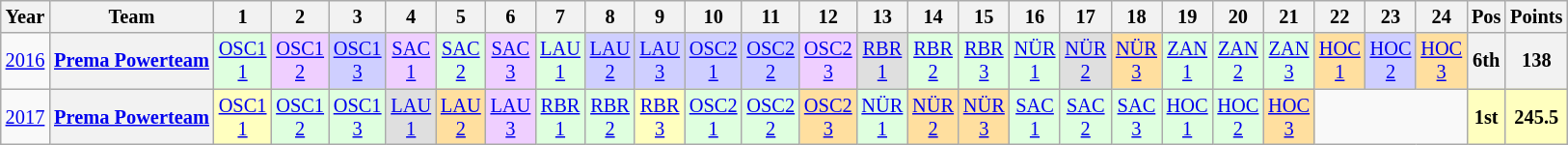<table class="wikitable" style="text-align:center; font-size:85%">
<tr>
<th>Year</th>
<th>Team</th>
<th>1</th>
<th>2</th>
<th>3</th>
<th>4</th>
<th>5</th>
<th>6</th>
<th>7</th>
<th>8</th>
<th>9</th>
<th>10</th>
<th>11</th>
<th>12</th>
<th>13</th>
<th>14</th>
<th>15</th>
<th>16</th>
<th>17</th>
<th>18</th>
<th>19</th>
<th>20</th>
<th>21</th>
<th>22</th>
<th>23</th>
<th>24</th>
<th>Pos</th>
<th>Points</th>
</tr>
<tr>
<td><a href='#'>2016</a></td>
<th nowrap><a href='#'>Prema Powerteam</a></th>
<td style="background:#DFFFDF;"><a href='#'>OSC1<br>1</a><br></td>
<td style="background:#EFCFFF;"><a href='#'>OSC1<br>2</a><br></td>
<td style="background:#CFCFFF;"><a href='#'>OSC1<br>3</a><br></td>
<td style="background:#EFCFFF;"><a href='#'>SAC<br>1</a><br></td>
<td style="background:#DFFFDF;"><a href='#'>SAC<br>2</a><br></td>
<td style="background:#EFCFFF;"><a href='#'>SAC<br>3</a><br></td>
<td style="background:#DFFFDF;"><a href='#'>LAU<br>1</a><br></td>
<td style="background:#CFCFFF;"><a href='#'>LAU<br>2</a><br></td>
<td style="background:#CFCFFF;"><a href='#'>LAU<br>3</a><br></td>
<td style="background:#CFCFFF;"><a href='#'>OSC2<br>1</a><br></td>
<td style="background:#CFCFFF;"><a href='#'>OSC2<br>2</a><br></td>
<td style="background:#EFCFFF;"><a href='#'>OSC2<br>3</a><br></td>
<td style="background:#DFDFDF;"><a href='#'>RBR<br>1</a><br></td>
<td style="background:#DFFFDF;"><a href='#'>RBR<br>2</a><br></td>
<td style="background:#DFFFDF;"><a href='#'>RBR<br>3</a><br></td>
<td style="background:#DFFFDF;"><a href='#'>NÜR<br>1</a><br></td>
<td style="background:#DFDFDF;"><a href='#'>NÜR<br>2</a><br></td>
<td style="background:#FFDF9F;"><a href='#'>NÜR<br>3</a><br></td>
<td style="background:#DFFFDF;"><a href='#'>ZAN<br>1</a><br></td>
<td style="background:#DFFFDF;"><a href='#'>ZAN<br>2</a><br></td>
<td style="background:#DFFFDF;"><a href='#'>ZAN<br>3</a><br></td>
<td style="background:#FFDF9F;"><a href='#'>HOC<br>1</a><br></td>
<td style="background:#CFCFFF;"><a href='#'>HOC<br>2</a><br></td>
<td style="background:#FFDF9F;"><a href='#'>HOC<br>3</a><br></td>
<th>6th</th>
<th>138</th>
</tr>
<tr>
<td><a href='#'>2017</a></td>
<th nowrap><a href='#'>Prema Powerteam</a></th>
<td style="background:#FFFFBF;"><a href='#'>OSC1<br>1</a><br></td>
<td style="background:#DFFFDF;"><a href='#'>OSC1<br>2</a><br></td>
<td style="background:#DFFFDF;"><a href='#'>OSC1<br>3</a><br></td>
<td style="background:#DFDFDF;"><a href='#'>LAU<br>1</a><br></td>
<td style="background:#FFDF9F;"><a href='#'>LAU<br>2</a><br></td>
<td style="background:#EFCFFF;"><a href='#'>LAU<br>3</a><br></td>
<td style="background:#DFFFDF;"><a href='#'>RBR<br>1</a><br></td>
<td style="background:#DFFFDF;"><a href='#'>RBR<br>2</a><br></td>
<td style="background:#FFFFBF;"><a href='#'>RBR<br>3</a><br></td>
<td style="background:#DFFFDF;"><a href='#'>OSC2<br>1</a><br></td>
<td style="background:#DFFFDF;"><a href='#'>OSC2<br>2</a><br></td>
<td style="background:#FFDF9F;"><a href='#'>OSC2<br>3</a><br></td>
<td style="background:#DFFFDF;"><a href='#'>NÜR<br>1</a><br></td>
<td style="background:#FFDF9F;"><a href='#'>NÜR<br>2</a><br></td>
<td style="background:#FFDF9F;"><a href='#'>NÜR<br>3</a><br></td>
<td style="background:#DFFFDF;"><a href='#'>SAC<br>1</a><br></td>
<td style="background:#DFFFDF;"><a href='#'>SAC<br>2</a><br></td>
<td style="background:#DFFFDF;"><a href='#'>SAC<br>3</a><br></td>
<td style="background:#DFFFDF;"><a href='#'>HOC<br>1</a><br></td>
<td style="background:#DFFFDF;"><a href='#'>HOC<br>2</a><br></td>
<td style="background:#FFDF9F;"><a href='#'>HOC<br>3</a><br></td>
<td colspan=3></td>
<th style="background:#FFFFBF;">1st</th>
<th style="background:#FFFFBF;">245.5</th>
</tr>
</table>
